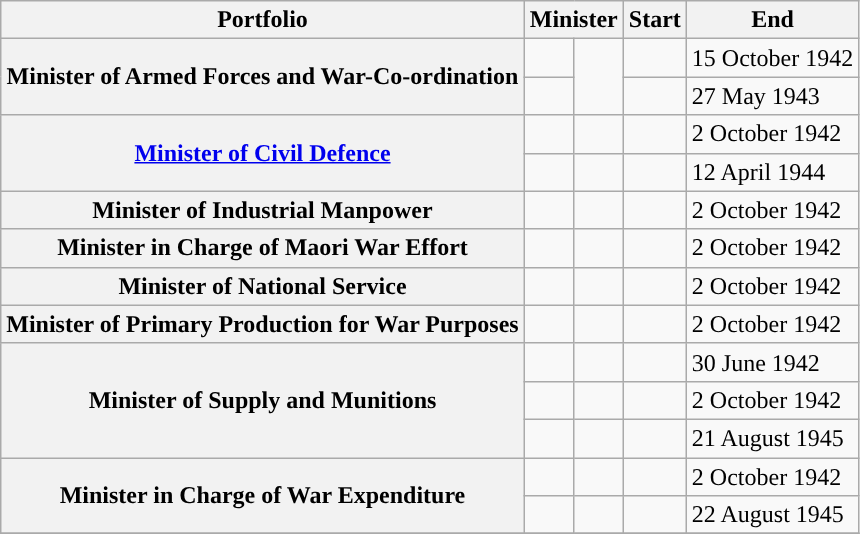<table class="sortable wikitable">
<tr>
<th scope="col">Portfolio</th>
<th scope="col" colspan="2">Minister</th>
<th scope="col">Start</th>
<th scope="col">End</th>
</tr>
<tr>
<th rowspan="2" scope="row">Minister of Armed Forces and War-Co-ordination</th>
<td style="background:"></td>
<td rowspan="2"></td>
<td></td>
<td>15 October 1942</td>
</tr>
<tr>
<td style="background:"></td>
<td></td>
<td>27 May 1943</td>
</tr>
<tr>
<th rowspan="2" scope="row"><a href='#'>Minister of Civil Defence</a></th>
<td style="background:"></td>
<td></td>
<td></td>
<td>2 October 1942</td>
</tr>
<tr>
<td style="background:"></td>
<td></td>
<td></td>
<td>12 April 1944</td>
</tr>
<tr>
<th scope="row">Minister of Industrial Manpower</th>
<td style="background:"></td>
<td></td>
<td></td>
<td>2 October 1942</td>
</tr>
<tr>
<th scope="row">Minister in Charge of Maori War Effort</th>
<td style="background:"></td>
<td></td>
<td></td>
<td>2 October 1942</td>
</tr>
<tr>
<th scope="row">Minister of National Service</th>
<td style="background:"></td>
<td></td>
<td></td>
<td>2 October 1942</td>
</tr>
<tr>
<th scope="row">Minister of Primary Production for War Purposes</th>
<td style="background:"></td>
<td></td>
<td></td>
<td>2 October 1942</td>
</tr>
<tr>
<th rowspan="3" scope="row">Minister of Supply and Munitions</th>
<td style="background:"></td>
<td></td>
<td></td>
<td>30 June 1942</td>
</tr>
<tr>
<td style="background:"></td>
<td></td>
<td></td>
<td>2 October 1942</td>
</tr>
<tr>
<td style="background:"></td>
<td></td>
<td></td>
<td>21 August 1945</td>
</tr>
<tr>
<th rowspan="2" scope="row">Minister in Charge of War Expenditure</th>
<td style="background:"></td>
<td></td>
<td></td>
<td>2 October 1942</td>
</tr>
<tr>
<td style="background:"></td>
<td></td>
<td></td>
<td>22 August 1945</td>
</tr>
<tr>
</tr>
</table>
